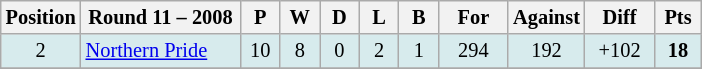<table class="wikitable" style="text-align:center; font-size:85%;">
<tr>
<th width=40 abbr="Position">Position</th>
<th width=100>Round 11 – 2008</th>
<th width=20 abbr="Played">P</th>
<th width=20 abbr="Won">W</th>
<th width=20 abbr="Drawn">D</th>
<th width=20 abbr="Lost">L</th>
<th width=20 abbr="Bye">B</th>
<th width=40 abbr="Points for">For</th>
<th width=40 abbr="Points against">Against</th>
<th width=40 abbr="Points difference">Diff</th>
<th width=25 abbr="Points">Pts</th>
</tr>
<tr style="background: #d7ebed;">
<td>2</td>
<td style="text-align:left;"> <a href='#'>Northern Pride</a></td>
<td>10</td>
<td>8</td>
<td>0</td>
<td>2</td>
<td>1</td>
<td>294</td>
<td>192</td>
<td>+102</td>
<td><strong>18</strong></td>
</tr>
<tr>
</tr>
</table>
